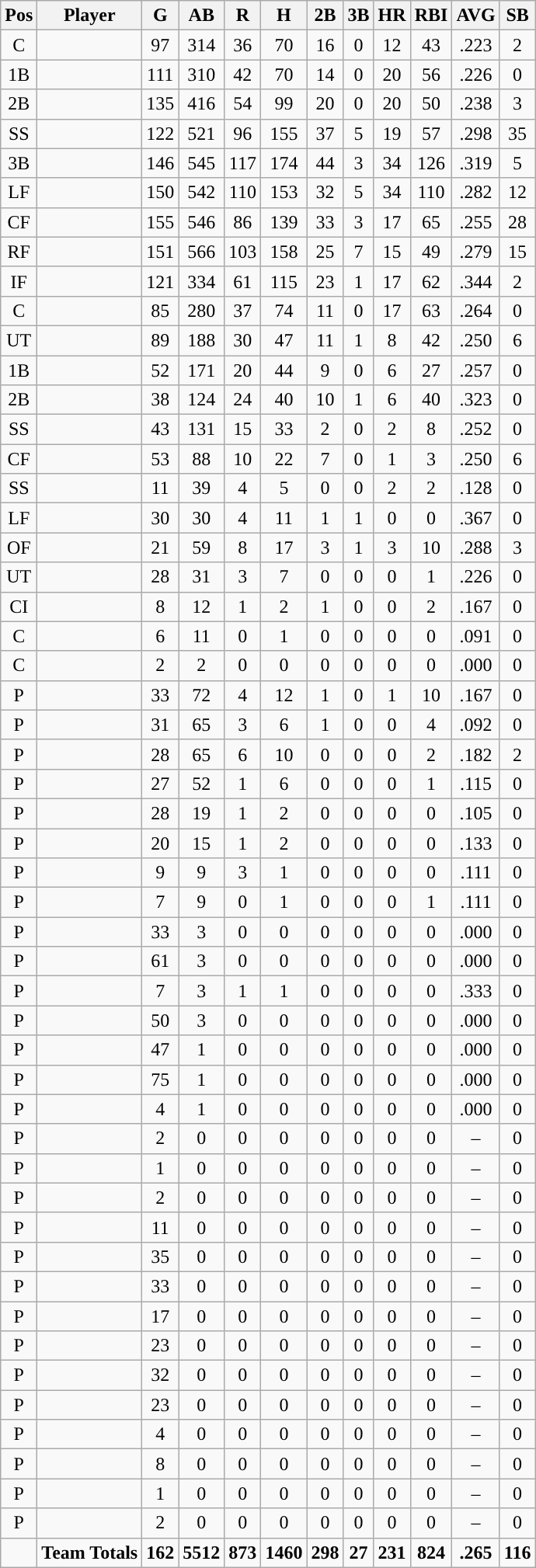<table class="wikitable sortable">
<tr>
<th>Pos</th>
<th>Player</th>
<th>G</th>
<th>AB</th>
<th>R</th>
<th>H</th>
<th>2B</th>
<th>3B</th>
<th>HR</th>
<th>RBI</th>
<th>AVG</th>
<th>SB</th>
</tr>
<tr align="center">
<td>C</td>
<td></td>
<td>97</td>
<td>314</td>
<td>36</td>
<td>70</td>
<td>16</td>
<td>0</td>
<td>12</td>
<td>43</td>
<td>.223</td>
<td>2</td>
</tr>
<tr align="center">
<td>1B</td>
<td></td>
<td>111</td>
<td>310</td>
<td>42</td>
<td>70</td>
<td>14</td>
<td>0</td>
<td>20</td>
<td>56</td>
<td>.226</td>
<td>0</td>
</tr>
<tr align="center">
<td>2B</td>
<td></td>
<td>135</td>
<td>416</td>
<td>54</td>
<td>99</td>
<td>20</td>
<td>0</td>
<td>20</td>
<td>50</td>
<td>.238</td>
<td>3</td>
</tr>
<tr align="center">
<td>SS</td>
<td></td>
<td>122</td>
<td>521</td>
<td>96</td>
<td>155</td>
<td>37</td>
<td>5</td>
<td>19</td>
<td>57</td>
<td>.298</td>
<td>35</td>
</tr>
<tr align="center">
<td>3B</td>
<td></td>
<td>146</td>
<td>545</td>
<td>117</td>
<td>174</td>
<td>44</td>
<td>3</td>
<td>34</td>
<td>126</td>
<td>.319</td>
<td>5</td>
</tr>
<tr align="center">
<td>LF</td>
<td></td>
<td>150</td>
<td>542</td>
<td>110</td>
<td>153</td>
<td>32</td>
<td>5</td>
<td>34</td>
<td>110</td>
<td>.282</td>
<td>12</td>
</tr>
<tr align="center">
<td>CF</td>
<td></td>
<td>155</td>
<td>546</td>
<td>86</td>
<td>139</td>
<td>33</td>
<td>3</td>
<td>17</td>
<td>65</td>
<td>.255</td>
<td>28</td>
</tr>
<tr align="center">
<td>RF</td>
<td></td>
<td>151</td>
<td>566</td>
<td>103</td>
<td>158</td>
<td>25</td>
<td>7</td>
<td>15</td>
<td>49</td>
<td>.279</td>
<td>15</td>
</tr>
<tr align="center">
<td>IF</td>
<td></td>
<td>121</td>
<td>334</td>
<td>61</td>
<td>115</td>
<td>23</td>
<td>1</td>
<td>17</td>
<td>62</td>
<td>.344</td>
<td>2</td>
</tr>
<tr align="center">
<td>C</td>
<td></td>
<td>85</td>
<td>280</td>
<td>37</td>
<td>74</td>
<td>11</td>
<td>0</td>
<td>17</td>
<td>63</td>
<td>.264</td>
<td>0</td>
</tr>
<tr align="center">
<td>UT</td>
<td></td>
<td>89</td>
<td>188</td>
<td>30</td>
<td>47</td>
<td>11</td>
<td>1</td>
<td>8</td>
<td>42</td>
<td>.250</td>
<td>6</td>
</tr>
<tr align="center">
<td>1B</td>
<td></td>
<td>52</td>
<td>171</td>
<td>20</td>
<td>44</td>
<td>9</td>
<td>0</td>
<td>6</td>
<td>27</td>
<td>.257</td>
<td>0</td>
</tr>
<tr align="center">
<td>2B</td>
<td></td>
<td>38</td>
<td>124</td>
<td>24</td>
<td>40</td>
<td>10</td>
<td>1</td>
<td>6</td>
<td>40</td>
<td>.323</td>
<td>0</td>
</tr>
<tr align="center">
<td>SS</td>
<td></td>
<td>43</td>
<td>131</td>
<td>15</td>
<td>33</td>
<td>2</td>
<td>0</td>
<td>2</td>
<td>8</td>
<td>.252</td>
<td>0</td>
</tr>
<tr align="center">
<td>CF</td>
<td></td>
<td>53</td>
<td>88</td>
<td>10</td>
<td>22</td>
<td>7</td>
<td>0</td>
<td>1</td>
<td>3</td>
<td>.250</td>
<td>6</td>
</tr>
<tr align="center">
<td>SS</td>
<td></td>
<td>11</td>
<td>39</td>
<td>4</td>
<td>5</td>
<td>0</td>
<td>0</td>
<td>2</td>
<td>2</td>
<td>.128</td>
<td>0</td>
</tr>
<tr align="center">
<td>LF</td>
<td></td>
<td>30</td>
<td>30</td>
<td>4</td>
<td>11</td>
<td>1</td>
<td>1</td>
<td>0</td>
<td>0</td>
<td>.367</td>
<td>0</td>
</tr>
<tr align="center">
<td>OF</td>
<td></td>
<td>21</td>
<td>59</td>
<td>8</td>
<td>17</td>
<td>3</td>
<td>1</td>
<td>3</td>
<td>10</td>
<td>.288</td>
<td>3</td>
</tr>
<tr align="center">
<td>UT</td>
<td></td>
<td>28</td>
<td>31</td>
<td>3</td>
<td>7</td>
<td>0</td>
<td>0</td>
<td>0</td>
<td>1</td>
<td>.226</td>
<td>0</td>
</tr>
<tr align="center">
<td>CI</td>
<td></td>
<td>8</td>
<td>12</td>
<td>1</td>
<td>2</td>
<td>1</td>
<td>0</td>
<td>0</td>
<td>2</td>
<td>.167</td>
<td>0</td>
</tr>
<tr align="center">
<td>C</td>
<td></td>
<td>6</td>
<td>11</td>
<td>0</td>
<td>1</td>
<td>0</td>
<td>0</td>
<td>0</td>
<td>0</td>
<td>.091</td>
<td>0</td>
</tr>
<tr align="center">
<td>C</td>
<td></td>
<td>2</td>
<td>2</td>
<td>0</td>
<td>0</td>
<td>0</td>
<td>0</td>
<td>0</td>
<td>0</td>
<td>.000</td>
<td>0</td>
</tr>
<tr align="center">
<td>P</td>
<td></td>
<td>33</td>
<td>72</td>
<td>4</td>
<td>12</td>
<td>1</td>
<td>0</td>
<td>1</td>
<td>10</td>
<td>.167</td>
<td>0</td>
</tr>
<tr align="center">
<td>P</td>
<td></td>
<td>31</td>
<td>65</td>
<td>3</td>
<td>6</td>
<td>1</td>
<td>0</td>
<td>0</td>
<td>4</td>
<td>.092</td>
<td>0</td>
</tr>
<tr align="center">
<td>P</td>
<td></td>
<td>28</td>
<td>65</td>
<td>6</td>
<td>10</td>
<td>0</td>
<td>0</td>
<td>0</td>
<td>2</td>
<td>.182</td>
<td>2</td>
</tr>
<tr align="center">
<td>P</td>
<td></td>
<td>27</td>
<td>52</td>
<td>1</td>
<td>6</td>
<td>0</td>
<td>0</td>
<td>0</td>
<td>1</td>
<td>.115</td>
<td>0</td>
</tr>
<tr align="center">
<td>P</td>
<td></td>
<td>28</td>
<td>19</td>
<td>1</td>
<td>2</td>
<td>0</td>
<td>0</td>
<td>0</td>
<td>0</td>
<td>.105</td>
<td>0</td>
</tr>
<tr align="center">
<td>P</td>
<td></td>
<td>20</td>
<td>15</td>
<td>1</td>
<td>2</td>
<td>0</td>
<td>0</td>
<td>0</td>
<td>0</td>
<td>.133</td>
<td>0</td>
</tr>
<tr align="center">
<td>P</td>
<td></td>
<td>9</td>
<td>9</td>
<td>3</td>
<td>1</td>
<td>0</td>
<td>0</td>
<td>0</td>
<td>0</td>
<td>.111</td>
<td>0</td>
</tr>
<tr align="center">
<td>P</td>
<td></td>
<td>7</td>
<td>9</td>
<td>0</td>
<td>1</td>
<td>0</td>
<td>0</td>
<td>0</td>
<td>1</td>
<td>.111</td>
<td>0</td>
</tr>
<tr align="center">
<td>P</td>
<td></td>
<td>33</td>
<td>3</td>
<td>0</td>
<td>0</td>
<td>0</td>
<td>0</td>
<td>0</td>
<td>0</td>
<td>.000</td>
<td>0</td>
</tr>
<tr align="center">
<td>P</td>
<td></td>
<td>61</td>
<td>3</td>
<td>0</td>
<td>0</td>
<td>0</td>
<td>0</td>
<td>0</td>
<td>0</td>
<td>.000</td>
<td>0</td>
</tr>
<tr align="center">
<td>P</td>
<td></td>
<td>7</td>
<td>3</td>
<td>1</td>
<td>1</td>
<td>0</td>
<td>0</td>
<td>0</td>
<td>0</td>
<td>.333</td>
<td>0</td>
</tr>
<tr align="center">
<td>P</td>
<td></td>
<td>50</td>
<td>3</td>
<td>0</td>
<td>0</td>
<td>0</td>
<td>0</td>
<td>0</td>
<td>0</td>
<td>.000</td>
<td>0</td>
</tr>
<tr align="center">
<td>P</td>
<td></td>
<td>47</td>
<td>1</td>
<td>0</td>
<td>0</td>
<td>0</td>
<td>0</td>
<td>0</td>
<td>0</td>
<td>.000</td>
<td>0</td>
</tr>
<tr align="center">
<td>P</td>
<td></td>
<td>75</td>
<td>1</td>
<td>0</td>
<td>0</td>
<td>0</td>
<td>0</td>
<td>0</td>
<td>0</td>
<td>.000</td>
<td>0</td>
</tr>
<tr align="center">
<td>P</td>
<td></td>
<td>4</td>
<td>1</td>
<td>0</td>
<td>0</td>
<td>0</td>
<td>0</td>
<td>0</td>
<td>0</td>
<td>.000</td>
<td>0</td>
</tr>
<tr align="center">
<td>P</td>
<td></td>
<td>2</td>
<td>0</td>
<td>0</td>
<td>0</td>
<td>0</td>
<td>0</td>
<td>0</td>
<td>0</td>
<td>–</td>
<td>0</td>
</tr>
<tr align="center">
<td>P</td>
<td></td>
<td>1</td>
<td>0</td>
<td>0</td>
<td>0</td>
<td>0</td>
<td>0</td>
<td>0</td>
<td>0</td>
<td>–</td>
<td>0</td>
</tr>
<tr align="center">
<td>P</td>
<td></td>
<td>2</td>
<td>0</td>
<td>0</td>
<td>0</td>
<td>0</td>
<td>0</td>
<td>0</td>
<td>0</td>
<td>–</td>
<td>0</td>
</tr>
<tr align="center">
<td>P</td>
<td></td>
<td>11</td>
<td>0</td>
<td>0</td>
<td>0</td>
<td>0</td>
<td>0</td>
<td>0</td>
<td>0</td>
<td>–</td>
<td>0</td>
</tr>
<tr align="center">
<td>P</td>
<td></td>
<td>35</td>
<td>0</td>
<td>0</td>
<td>0</td>
<td>0</td>
<td>0</td>
<td>0</td>
<td>0</td>
<td>–</td>
<td>0</td>
</tr>
<tr align="center">
<td>P</td>
<td></td>
<td>33</td>
<td>0</td>
<td>0</td>
<td>0</td>
<td>0</td>
<td>0</td>
<td>0</td>
<td>0</td>
<td>–</td>
<td>0</td>
</tr>
<tr align="center">
<td>P</td>
<td></td>
<td>17</td>
<td>0</td>
<td>0</td>
<td>0</td>
<td>0</td>
<td>0</td>
<td>0</td>
<td>0</td>
<td>–</td>
<td>0</td>
</tr>
<tr align="center">
<td>P</td>
<td></td>
<td>23</td>
<td>0</td>
<td>0</td>
<td>0</td>
<td>0</td>
<td>0</td>
<td>0</td>
<td>0</td>
<td>–</td>
<td>0</td>
</tr>
<tr align="center">
<td>P</td>
<td></td>
<td>32</td>
<td>0</td>
<td>0</td>
<td>0</td>
<td>0</td>
<td>0</td>
<td>0</td>
<td>0</td>
<td>–</td>
<td>0</td>
</tr>
<tr align="center">
<td>P</td>
<td></td>
<td>23</td>
<td>0</td>
<td>0</td>
<td>0</td>
<td>0</td>
<td>0</td>
<td>0</td>
<td>0</td>
<td>–</td>
<td>0</td>
</tr>
<tr align="center">
<td>P</td>
<td></td>
<td>4</td>
<td>0</td>
<td>0</td>
<td>0</td>
<td>0</td>
<td>0</td>
<td>0</td>
<td>0</td>
<td>–</td>
<td>0</td>
</tr>
<tr align="center">
<td>P</td>
<td></td>
<td>8</td>
<td>0</td>
<td>0</td>
<td>0</td>
<td>0</td>
<td>0</td>
<td>0</td>
<td>0</td>
<td>–</td>
<td>0</td>
</tr>
<tr align="center">
<td>P</td>
<td></td>
<td>1</td>
<td>0</td>
<td>0</td>
<td>0</td>
<td>0</td>
<td>0</td>
<td>0</td>
<td>0</td>
<td>–</td>
<td>0</td>
</tr>
<tr align="center">
<td>P</td>
<td></td>
<td>2</td>
<td>0</td>
<td>0</td>
<td>0</td>
<td>0</td>
<td>0</td>
<td>0</td>
<td>0</td>
<td>–</td>
<td>0</td>
</tr>
<tr align="center" class="unsortable">
<td></td>
<td><strong>Team Totals</strong></td>
<td><strong>162</strong></td>
<td><strong>5512</strong></td>
<td><strong>873</strong></td>
<td><strong>1460</strong></td>
<td><strong>298</strong></td>
<td><strong>27</strong></td>
<td><strong>231</strong></td>
<td><strong>824</strong></td>
<td><strong>.265</strong></td>
<td><strong>116</strong></td>
</tr>
</table>
